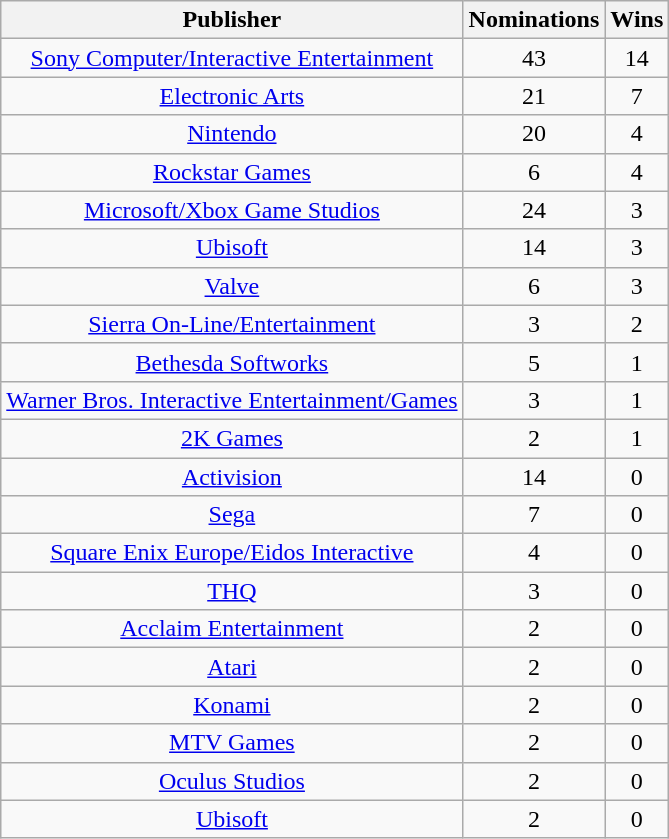<table class="wikitable sortable plainrowheaders" rowspan="2" style="text-align:center;" background: #f6e39c;>
<tr>
<th scope="col">Publisher</th>
<th scope="col">Nominations</th>
<th scope="col">Wins</th>
</tr>
<tr>
<td><a href='#'>Sony Computer/Interactive Entertainment</a></td>
<td>43</td>
<td>14</td>
</tr>
<tr>
<td><a href='#'>Electronic Arts</a></td>
<td>21</td>
<td>7</td>
</tr>
<tr>
<td><a href='#'>Nintendo</a></td>
<td>20</td>
<td>4</td>
</tr>
<tr>
<td><a href='#'>Rockstar Games</a></td>
<td>6</td>
<td>4</td>
</tr>
<tr>
<td><a href='#'>Microsoft/Xbox Game Studios</a></td>
<td>24</td>
<td>3</td>
</tr>
<tr>
<td><a href='#'>Ubisoft</a></td>
<td>14</td>
<td>3</td>
</tr>
<tr>
<td><a href='#'>Valve</a></td>
<td>6</td>
<td>3</td>
</tr>
<tr>
<td><a href='#'>Sierra On-Line/Entertainment</a></td>
<td>3</td>
<td>2</td>
</tr>
<tr>
<td><a href='#'>Bethesda Softworks</a></td>
<td>5</td>
<td>1</td>
</tr>
<tr>
<td><a href='#'>Warner Bros. Interactive Entertainment/Games</a></td>
<td>3</td>
<td>1</td>
</tr>
<tr>
<td><a href='#'>2K Games</a></td>
<td>2</td>
<td>1</td>
</tr>
<tr>
<td><a href='#'>Activision</a></td>
<td>14</td>
<td>0</td>
</tr>
<tr>
<td><a href='#'>Sega</a></td>
<td>7</td>
<td>0</td>
</tr>
<tr>
<td><a href='#'>Square Enix Europe/Eidos Interactive</a></td>
<td>4</td>
<td>0</td>
</tr>
<tr>
<td><a href='#'>THQ</a></td>
<td>3</td>
<td>0</td>
</tr>
<tr>
<td><a href='#'>Acclaim Entertainment</a></td>
<td>2</td>
<td>0</td>
</tr>
<tr>
<td><a href='#'>Atari</a></td>
<td>2</td>
<td>0</td>
</tr>
<tr>
<td><a href='#'>Konami</a></td>
<td>2</td>
<td>0</td>
</tr>
<tr>
<td><a href='#'>MTV Games</a></td>
<td>2</td>
<td>0</td>
</tr>
<tr>
<td><a href='#'>Oculus Studios</a></td>
<td>2</td>
<td>0</td>
</tr>
<tr>
<td><a href='#'>Ubisoft</a></td>
<td>2</td>
<td>0</td>
</tr>
</table>
